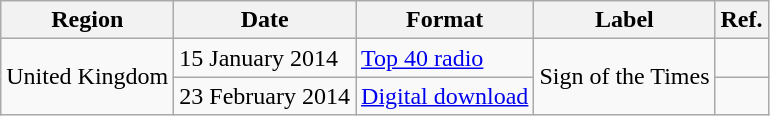<table class=wikitable>
<tr>
<th>Region</th>
<th>Date</th>
<th>Format</th>
<th>Label</th>
<th>Ref.</th>
</tr>
<tr>
<td rowspan="2">United Kingdom</td>
<td>15 January 2014</td>
<td><a href='#'>Top 40 radio</a></td>
<td rowspan="2">Sign of the Times</td>
<td></td>
</tr>
<tr>
<td>23 February 2014</td>
<td><a href='#'>Digital download</a></td>
<td></td>
</tr>
</table>
